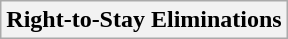<table class="wikitable" style="margin:1em auto;">
<tr>
<th rowspan="2">Right-to-Stay Eliminations</th>
</tr>
</table>
